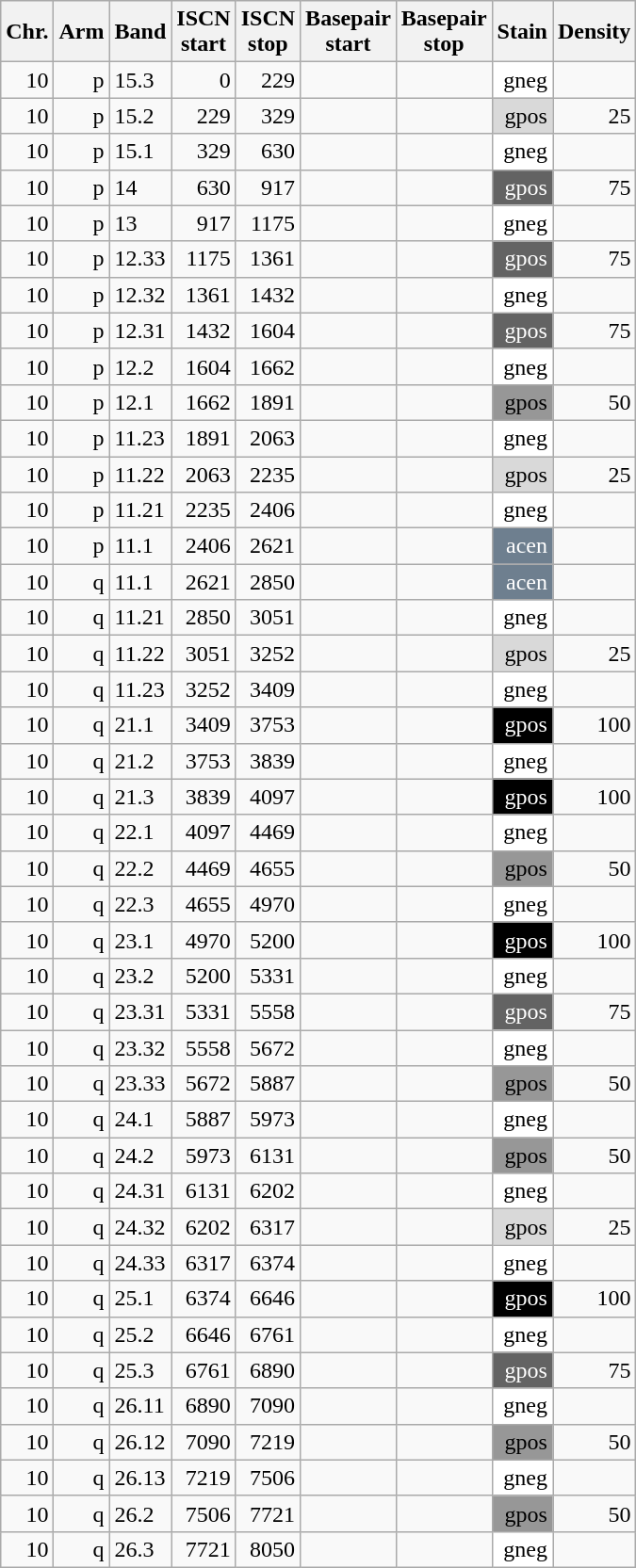<table class="wikitable" style="text-align:right">
<tr>
<th>Chr.</th>
<th>Arm</th>
<th>Band</th>
<th>ISCN<br>start</th>
<th>ISCN<br>stop</th>
<th>Basepair<br>start</th>
<th>Basepair<br>stop</th>
<th>Stain</th>
<th>Density</th>
</tr>
<tr>
<td>10</td>
<td>p</td>
<td style="text-align:left">15.3</td>
<td>0</td>
<td>229</td>
<td></td>
<td></td>
<td style="background:white">gneg</td>
<td></td>
</tr>
<tr>
<td>10</td>
<td>p</td>
<td style="text-align:left">15.2</td>
<td>229</td>
<td>329</td>
<td></td>
<td></td>
<td style="background:#d9d9d9">gpos</td>
<td>25</td>
</tr>
<tr>
<td>10</td>
<td>p</td>
<td style="text-align:left">15.1</td>
<td>329</td>
<td>630</td>
<td></td>
<td></td>
<td style="background:white">gneg</td>
<td></td>
</tr>
<tr>
<td>10</td>
<td>p</td>
<td style="text-align:left">14</td>
<td>630</td>
<td>917</td>
<td></td>
<td></td>
<td style="background:#636363; color:white;">gpos</td>
<td>75</td>
</tr>
<tr>
<td>10</td>
<td>p</td>
<td style="text-align:left">13</td>
<td>917</td>
<td>1175</td>
<td></td>
<td></td>
<td style="background:white">gneg</td>
<td></td>
</tr>
<tr>
<td>10</td>
<td>p</td>
<td style="text-align:left">12.33</td>
<td>1175</td>
<td>1361</td>
<td></td>
<td></td>
<td style="background:#636363; color:white;">gpos</td>
<td>75</td>
</tr>
<tr>
<td>10</td>
<td>p</td>
<td style="text-align:left">12.32</td>
<td>1361</td>
<td>1432</td>
<td></td>
<td></td>
<td style="background:white">gneg</td>
<td></td>
</tr>
<tr>
<td>10</td>
<td>p</td>
<td style="text-align:left">12.31</td>
<td>1432</td>
<td>1604</td>
<td></td>
<td></td>
<td style="background:#636363; color:white;">gpos</td>
<td>75</td>
</tr>
<tr>
<td>10</td>
<td>p</td>
<td style="text-align:left">12.2</td>
<td>1604</td>
<td>1662</td>
<td></td>
<td></td>
<td style="background:white">gneg</td>
<td></td>
</tr>
<tr>
<td>10</td>
<td>p</td>
<td style="text-align:left">12.1</td>
<td>1662</td>
<td>1891</td>
<td></td>
<td></td>
<td style="background:#979797">gpos</td>
<td>50</td>
</tr>
<tr>
<td>10</td>
<td>p</td>
<td style="text-align:left">11.23</td>
<td>1891</td>
<td>2063</td>
<td></td>
<td></td>
<td style="background:white">gneg</td>
<td></td>
</tr>
<tr>
<td>10</td>
<td>p</td>
<td style="text-align:left">11.22</td>
<td>2063</td>
<td>2235</td>
<td></td>
<td></td>
<td style="background:#d9d9d9">gpos</td>
<td>25</td>
</tr>
<tr>
<td>10</td>
<td>p</td>
<td style="text-align:left">11.21</td>
<td>2235</td>
<td>2406</td>
<td></td>
<td></td>
<td style="background:white">gneg</td>
<td></td>
</tr>
<tr>
<td>10</td>
<td>p</td>
<td style="text-align:left">11.1</td>
<td>2406</td>
<td>2621</td>
<td></td>
<td></td>
<td style="background:#6e7f8f; color:white;">acen</td>
<td></td>
</tr>
<tr>
<td>10</td>
<td>q</td>
<td style="text-align:left">11.1</td>
<td>2621</td>
<td>2850</td>
<td></td>
<td></td>
<td style="background:#6e7f8f; color:white;">acen</td>
<td></td>
</tr>
<tr>
<td>10</td>
<td>q</td>
<td style="text-align:left">11.21</td>
<td>2850</td>
<td>3051</td>
<td></td>
<td></td>
<td style="background:white">gneg</td>
<td></td>
</tr>
<tr>
<td>10</td>
<td>q</td>
<td style="text-align:left">11.22</td>
<td>3051</td>
<td>3252</td>
<td></td>
<td></td>
<td style="background:#d9d9d9">gpos</td>
<td>25</td>
</tr>
<tr>
<td>10</td>
<td>q</td>
<td style="text-align:left">11.23</td>
<td>3252</td>
<td>3409</td>
<td></td>
<td></td>
<td style="background:white">gneg</td>
<td></td>
</tr>
<tr>
<td>10</td>
<td>q</td>
<td style="text-align:left">21.1</td>
<td>3409</td>
<td>3753</td>
<td></td>
<td></td>
<td style="background:black; color:white;">gpos</td>
<td>100</td>
</tr>
<tr>
<td>10</td>
<td>q</td>
<td style="text-align:left">21.2</td>
<td>3753</td>
<td>3839</td>
<td></td>
<td></td>
<td style="background:white">gneg</td>
<td></td>
</tr>
<tr>
<td>10</td>
<td>q</td>
<td style="text-align:left">21.3</td>
<td>3839</td>
<td>4097</td>
<td></td>
<td></td>
<td style="background:black; color:white;">gpos</td>
<td>100</td>
</tr>
<tr>
<td>10</td>
<td>q</td>
<td style="text-align:left">22.1</td>
<td>4097</td>
<td>4469</td>
<td></td>
<td></td>
<td style="background:white">gneg</td>
<td></td>
</tr>
<tr>
<td>10</td>
<td>q</td>
<td style="text-align:left">22.2</td>
<td>4469</td>
<td>4655</td>
<td></td>
<td></td>
<td style="background:#979797">gpos</td>
<td>50</td>
</tr>
<tr>
<td>10</td>
<td>q</td>
<td style="text-align:left">22.3</td>
<td>4655</td>
<td>4970</td>
<td></td>
<td></td>
<td style="background:white">gneg</td>
<td></td>
</tr>
<tr>
<td>10</td>
<td>q</td>
<td style="text-align:left">23.1</td>
<td>4970</td>
<td>5200</td>
<td></td>
<td></td>
<td style="background:black; color:white;">gpos</td>
<td>100</td>
</tr>
<tr>
<td>10</td>
<td>q</td>
<td style="text-align:left">23.2</td>
<td>5200</td>
<td>5331</td>
<td></td>
<td></td>
<td style="background:white">gneg</td>
<td></td>
</tr>
<tr>
<td>10</td>
<td>q</td>
<td style="text-align:left">23.31</td>
<td>5331</td>
<td>5558</td>
<td></td>
<td></td>
<td style="background:#636363; color:white;">gpos</td>
<td>75</td>
</tr>
<tr>
<td>10</td>
<td>q</td>
<td style="text-align:left">23.32</td>
<td>5558</td>
<td>5672</td>
<td></td>
<td></td>
<td style="background:white">gneg</td>
<td></td>
</tr>
<tr>
<td>10</td>
<td>q</td>
<td style="text-align:left">23.33</td>
<td>5672</td>
<td>5887</td>
<td></td>
<td></td>
<td style="background:#979797">gpos</td>
<td>50</td>
</tr>
<tr>
<td>10</td>
<td>q</td>
<td style="text-align:left">24.1</td>
<td>5887</td>
<td>5973</td>
<td></td>
<td></td>
<td style="background:white">gneg</td>
<td></td>
</tr>
<tr>
<td>10</td>
<td>q</td>
<td style="text-align:left">24.2</td>
<td>5973</td>
<td>6131</td>
<td></td>
<td></td>
<td style="background:#979797">gpos</td>
<td>50</td>
</tr>
<tr>
<td>10</td>
<td>q</td>
<td style="text-align:left">24.31</td>
<td>6131</td>
<td>6202</td>
<td></td>
<td></td>
<td style="background:white">gneg</td>
<td></td>
</tr>
<tr>
<td>10</td>
<td>q</td>
<td style="text-align:left">24.32</td>
<td>6202</td>
<td>6317</td>
<td></td>
<td></td>
<td style="background:#d9d9d9">gpos</td>
<td>25</td>
</tr>
<tr>
<td>10</td>
<td>q</td>
<td style="text-align:left">24.33</td>
<td>6317</td>
<td>6374</td>
<td></td>
<td></td>
<td style="background:white">gneg</td>
<td></td>
</tr>
<tr>
<td>10</td>
<td>q</td>
<td style="text-align:left">25.1</td>
<td>6374</td>
<td>6646</td>
<td></td>
<td></td>
<td style="background:black; color:white;">gpos</td>
<td>100</td>
</tr>
<tr>
<td>10</td>
<td>q</td>
<td style="text-align:left">25.2</td>
<td>6646</td>
<td>6761</td>
<td></td>
<td></td>
<td style="background:white">gneg</td>
<td></td>
</tr>
<tr>
<td>10</td>
<td>q</td>
<td style="text-align:left">25.3</td>
<td>6761</td>
<td>6890</td>
<td></td>
<td></td>
<td style="background:#636363; color:white;">gpos</td>
<td>75</td>
</tr>
<tr>
<td>10</td>
<td>q</td>
<td style="text-align:left">26.11</td>
<td>6890</td>
<td>7090</td>
<td></td>
<td></td>
<td style="background:white">gneg</td>
<td></td>
</tr>
<tr>
<td>10</td>
<td>q</td>
<td style="text-align:left">26.12</td>
<td>7090</td>
<td>7219</td>
<td></td>
<td></td>
<td style="background:#979797">gpos</td>
<td>50</td>
</tr>
<tr>
<td>10</td>
<td>q</td>
<td style="text-align:left">26.13</td>
<td>7219</td>
<td>7506</td>
<td></td>
<td></td>
<td style="background:white">gneg</td>
<td></td>
</tr>
<tr>
<td>10</td>
<td>q</td>
<td style="text-align:left">26.2</td>
<td>7506</td>
<td>7721</td>
<td></td>
<td></td>
<td style="background:#979797">gpos</td>
<td>50</td>
</tr>
<tr>
<td>10</td>
<td>q</td>
<td style="text-align:left">26.3</td>
<td>7721</td>
<td>8050</td>
<td></td>
<td></td>
<td style="background:white">gneg</td>
<td></td>
</tr>
</table>
